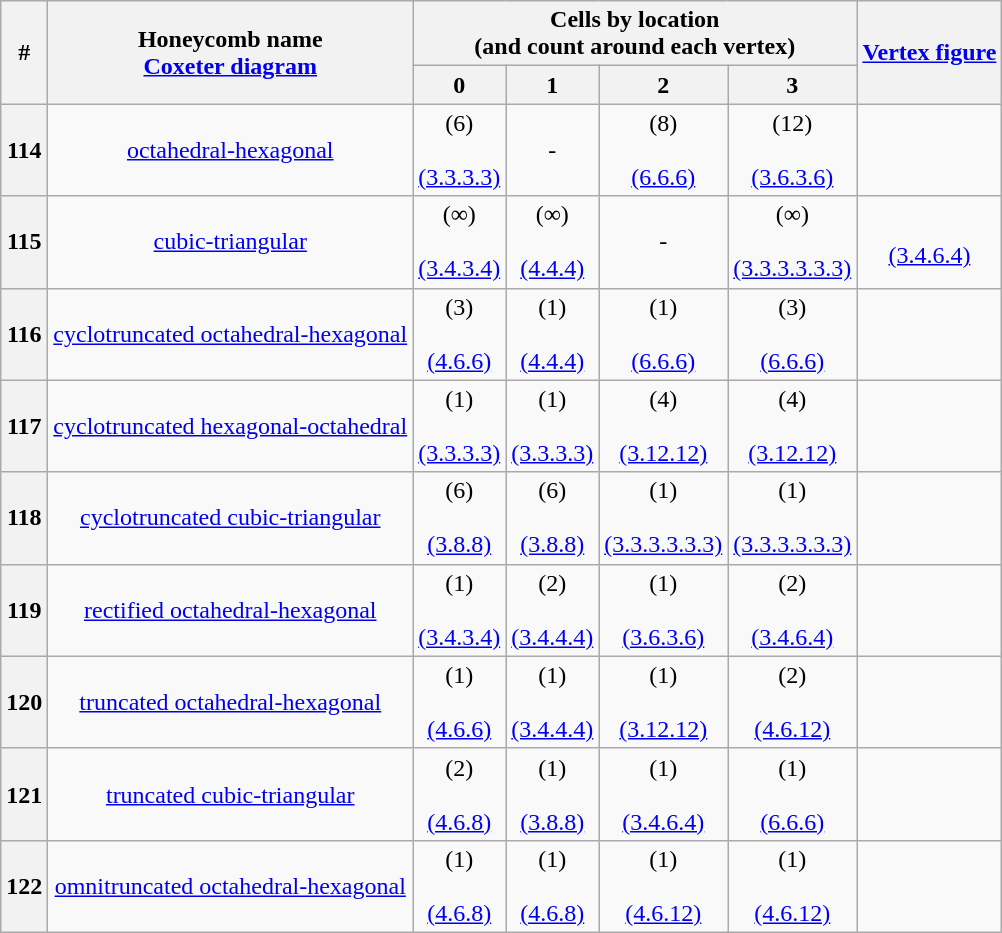<table class="wikitable">
<tr>
<th rowspan=2>#</th>
<th rowspan=2>Honeycomb name<br><a href='#'>Coxeter diagram</a></th>
<th colspan=4>Cells by location<br>(and count around each vertex)</th>
<th rowspan=2><a href='#'>Vertex figure</a></th>
</tr>
<tr>
<th>0<br></th>
<th>1<br></th>
<th>2<br></th>
<th>3<br></th>
</tr>
<tr align=center>
<th>114</th>
<td><a href='#'>octahedral-hexagonal</a><br></td>
<td>(6)<br><br><a href='#'>(3.3.3.3)</a><br></td>
<td>-</td>
<td>(8)<br><br><a href='#'>(6.6.6)</a><br></td>
<td>(12)<br><br><a href='#'>(3.6.3.6)</a><br></td>
<td></td>
</tr>
<tr align=center>
<th>115</th>
<td><a href='#'>cubic-triangular</a><br></td>
<td>(∞)<br><br><a href='#'>(3.4.3.4)</a><br></td>
<td>(∞)<br><br><a href='#'>(4.4.4)</a><br></td>
<td>-</td>
<td>(∞)<br><br><a href='#'>(3.3.3.3.3.3)</a><br></td>
<td> <br><a href='#'>(3.4.6.4)</a></td>
</tr>
<tr align=center>
<th>116</th>
<td><a href='#'>cyclotruncated octahedral-hexagonal</a><br></td>
<td>(3)<br><br><a href='#'>(4.6.6)</a><br></td>
<td>(1)<br><br><a href='#'>(4.4.4)</a><br></td>
<td>(1)<br><br><a href='#'>(6.6.6)</a><br></td>
<td>(3)<br><br><a href='#'>(6.6.6)</a><br></td>
<td></td>
</tr>
<tr align=center>
<th>117</th>
<td><a href='#'>cyclotruncated hexagonal-octahedral</a><br></td>
<td>(1)<br><br><a href='#'>(3.3.3.3)</a><br></td>
<td>(1)<br><br><a href='#'>(3.3.3.3)</a><br></td>
<td>(4)<br><br><a href='#'>(3.12.12)</a><br></td>
<td>(4)<br><br><a href='#'>(3.12.12)</a><br></td>
<td></td>
</tr>
<tr align=center>
<th>118</th>
<td><a href='#'>cyclotruncated cubic-triangular</a><br></td>
<td>(6)<br><br><a href='#'>(3.8.8)</a><br></td>
<td>(6)<br><br><a href='#'>(3.8.8)</a><br></td>
<td>(1)<br><br><a href='#'>(3.3.3.3.3.3)</a><br></td>
<td>(1)<br><br><a href='#'>(3.3.3.3.3.3)</a><br></td>
<td></td>
</tr>
<tr align=center>
<th>119</th>
<td><a href='#'>rectified octahedral-hexagonal</a><br></td>
<td>(1)<br><br><a href='#'>(3.4.3.4)</a><br></td>
<td>(2)<br><br><a href='#'>(3.4.4.4)</a><br></td>
<td>(1)<br><br><a href='#'>(3.6.3.6)</a><br></td>
<td>(2)<br><br><a href='#'>(3.4.6.4)</a><br></td>
<td></td>
</tr>
<tr align=center>
<th>120</th>
<td><a href='#'>truncated octahedral-hexagonal</a><br></td>
<td>(1)<br><br><a href='#'>(4.6.6)</a><br></td>
<td>(1)<br><br><a href='#'>(3.4.4.4)</a><br></td>
<td>(1)<br><br><a href='#'>(3.12.12)</a><br></td>
<td>(2)<br><br><a href='#'>(4.6.12)</a><br></td>
<td></td>
</tr>
<tr align=center>
<th>121</th>
<td><a href='#'>truncated cubic-triangular</a><br></td>
<td>(2)<br><br><a href='#'>(4.6.8)</a><br></td>
<td>(1)<br><br><a href='#'>(3.8.8)</a><br></td>
<td>(1)<br><br><a href='#'>(3.4.6.4)</a><br></td>
<td>(1)<br><br><a href='#'>(6.6.6)</a><br></td>
<td></td>
</tr>
<tr align=center>
<th>122</th>
<td><a href='#'>omnitruncated octahedral-hexagonal</a><br></td>
<td>(1)<br><br><a href='#'>(4.6.8)</a><br></td>
<td>(1)<br><br><a href='#'>(4.6.8)</a><br></td>
<td>(1)<br><br><a href='#'>(4.6.12)</a><br></td>
<td>(1)<br><br><a href='#'>(4.6.12)</a><br></td>
<td></td>
</tr>
</table>
